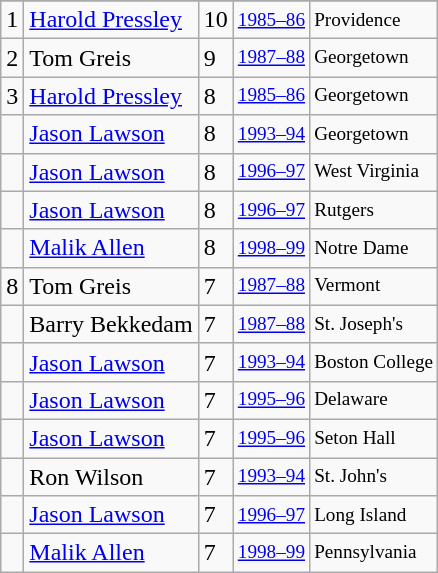<table class="wikitable">
<tr>
</tr>
<tr>
<td>1</td>
<td><a href='#'>Harold Pressley</a></td>
<td>10</td>
<td style="font-size:80%;"><a href='#'>1985–86</a></td>
<td style="font-size:80%;">Providence</td>
</tr>
<tr>
<td>2</td>
<td>Tom Greis</td>
<td>9</td>
<td style="font-size:80%;"><a href='#'>1987–88</a></td>
<td style="font-size:80%;">Georgetown</td>
</tr>
<tr>
<td>3</td>
<td><a href='#'>Harold Pressley</a></td>
<td>8</td>
<td style="font-size:80%;"><a href='#'>1985–86</a></td>
<td style="font-size:80%;">Georgetown</td>
</tr>
<tr>
<td></td>
<td><a href='#'>Jason Lawson</a></td>
<td>8</td>
<td style="font-size:80%;"><a href='#'>1993–94</a></td>
<td style="font-size:80%;">Georgetown</td>
</tr>
<tr>
<td></td>
<td><a href='#'>Jason Lawson</a></td>
<td>8</td>
<td style="font-size:80%;"><a href='#'>1996–97</a></td>
<td style="font-size:80%;">West Virginia</td>
</tr>
<tr>
<td></td>
<td><a href='#'>Jason Lawson</a></td>
<td>8</td>
<td style="font-size:80%;"><a href='#'>1996–97</a></td>
<td style="font-size:80%;">Rutgers</td>
</tr>
<tr>
<td></td>
<td><a href='#'>Malik Allen</a></td>
<td>8</td>
<td style="font-size:80%;"><a href='#'>1998–99</a></td>
<td style="font-size:80%;">Notre Dame</td>
</tr>
<tr>
<td>8</td>
<td>Tom Greis</td>
<td>7</td>
<td style="font-size:80%;"><a href='#'>1987–88</a></td>
<td style="font-size:80%;">Vermont</td>
</tr>
<tr>
<td></td>
<td>Barry Bekkedam</td>
<td>7</td>
<td style="font-size:80%;"><a href='#'>1987–88</a></td>
<td style="font-size:80%;">St. Joseph's</td>
</tr>
<tr>
<td></td>
<td><a href='#'>Jason Lawson</a></td>
<td>7</td>
<td style="font-size:80%;"><a href='#'>1993–94</a></td>
<td style="font-size:80%;">Boston College</td>
</tr>
<tr>
<td></td>
<td><a href='#'>Jason Lawson</a></td>
<td>7</td>
<td style="font-size:80%;"><a href='#'>1995–96</a></td>
<td style="font-size:80%;">Delaware</td>
</tr>
<tr>
<td></td>
<td><a href='#'>Jason Lawson</a></td>
<td>7</td>
<td style="font-size:80%;"><a href='#'>1995–96</a></td>
<td style="font-size:80%;">Seton Hall</td>
</tr>
<tr>
<td></td>
<td>Ron Wilson</td>
<td>7</td>
<td style="font-size:80%;"><a href='#'>1993–94</a></td>
<td style="font-size:80%;">St. John's</td>
</tr>
<tr>
<td></td>
<td><a href='#'>Jason Lawson</a></td>
<td>7</td>
<td style="font-size:80%;"><a href='#'>1996–97</a></td>
<td style="font-size:80%;">Long Island</td>
</tr>
<tr>
<td></td>
<td><a href='#'>Malik Allen</a></td>
<td>7</td>
<td style="font-size:80%;"><a href='#'>1998–99</a></td>
<td style="font-size:80%;">Pennsylvania</td>
</tr>
</table>
